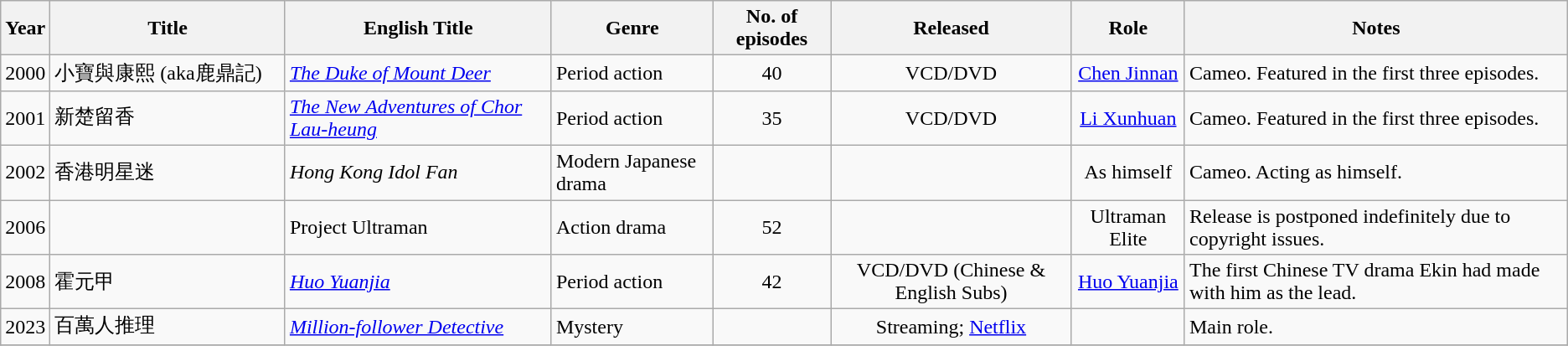<table class="wikitable">
<tr>
<th>Year</th>
<th width="15%">Title</th>
<th width="17%">English Title</th>
<th>Genre</th>
<th>No. of episodes</th>
<th>Released</th>
<th>Role</th>
<th>Notes</th>
</tr>
<tr>
<td>2000</td>
<td>小寶與康熙 (aka鹿鼎記)</td>
<td><em><a href='#'>The Duke of Mount Deer</a></em></td>
<td>Period action</td>
<td style="text-align: center;">40</td>
<td style="text-align: center;">VCD/DVD</td>
<td style="text-align: center;"><a href='#'>Chen Jinnan</a></td>
<td>Cameo. Featured in the first three episodes.</td>
</tr>
<tr>
<td>2001</td>
<td>新楚留香</td>
<td><em><a href='#'>The New Adventures of Chor Lau-heung</a></em></td>
<td>Period action</td>
<td style="text-align: center;">35</td>
<td style="text-align: center;">VCD/DVD</td>
<td style="text-align: center;"><a href='#'>Li Xunhuan</a></td>
<td>Cameo. Featured in the first three episodes.</td>
</tr>
<tr>
<td>2002</td>
<td>香港明星迷</td>
<td><em>Hong Kong Idol Fan</em></td>
<td>Modern Japanese drama</td>
<td></td>
<td></td>
<td style="text-align: center;">As himself</td>
<td>Cameo. Acting as himself.</td>
</tr>
<tr>
<td>2006</td>
<td></td>
<td>Project Ultraman</td>
<td>Action drama</td>
<td style="text-align: center;">52</td>
<td></td>
<td style="text-align: center;">Ultraman Elite</td>
<td>Release is postponed indefinitely due to copyright issues.</td>
</tr>
<tr>
<td>2008</td>
<td>霍元甲</td>
<td><em><a href='#'>Huo Yuanjia</a></em></td>
<td>Period action</td>
<td style="text-align: center;">42</td>
<td style="text-align: center;">VCD/DVD (Chinese & English Subs)</td>
<td style="text-align: center;"><a href='#'>Huo Yuanjia</a></td>
<td>The first Chinese TV drama Ekin had made with him as the lead.</td>
</tr>
<tr>
<td>2023</td>
<td>百萬人推理</td>
<td><em><a href='#'>Million-follower Detective</a></em></td>
<td>Mystery</td>
<td style="text-align: center;"></td>
<td style="text-align: center;">Streaming; <a href='#'>Netflix</a></td>
<td style="text-align: center;"></td>
<td>Main role.</td>
</tr>
<tr>
</tr>
</table>
